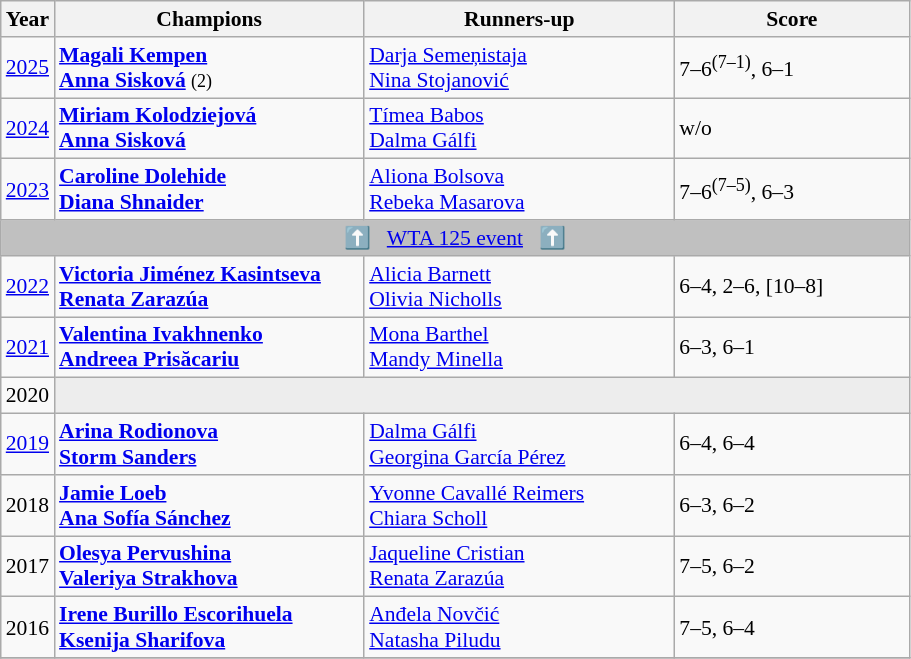<table class="wikitable" style="font-size:90%">
<tr>
<th>Year</th>
<th width="200">Champions</th>
<th width="200">Runners-up</th>
<th width="150">Score</th>
</tr>
<tr>
<td><a href='#'>2025</a></td>
<td> <strong><a href='#'>Magali Kempen</a></strong> <br>  <strong><a href='#'>Anna Sisková</a></strong> <small>(2)</small></td>
<td> <a href='#'>Darja Semeņistaja</a> <br>  <a href='#'>Nina Stojanović</a></td>
<td>7–6<sup>(7–1)</sup>, 6–1</td>
</tr>
<tr>
<td><a href='#'>2024</a></td>
<td> <strong><a href='#'>Miriam Kolodziejová</a></strong> <br>  <strong><a href='#'>Anna Sisková</a></strong></td>
<td> <a href='#'>Tímea Babos</a> <br>  <a href='#'>Dalma Gálfi</a></td>
<td>w/o</td>
</tr>
<tr>
<td><a href='#'>2023</a></td>
<td> <strong><a href='#'>Caroline Dolehide</a></strong> <br>  <strong><a href='#'>Diana Shnaider</a></strong></td>
<td> <a href='#'>Aliona Bolsova</a> <br>  <a href='#'>Rebeka Masarova</a></td>
<td>7–6<sup>(7–5)</sup>, 6–3</td>
</tr>
<tr>
<td colspan="4" align="center" bgcolor=silver>⬆️   <a href='#'>WTA 125 event</a>   ⬆️</td>
</tr>
<tr>
<td><a href='#'>2022</a></td>
<td> <strong><a href='#'>Victoria Jiménez Kasintseva</a></strong> <br>  <strong><a href='#'>Renata Zarazúa</a></strong></td>
<td> <a href='#'>Alicia Barnett</a> <br>  <a href='#'>Olivia Nicholls</a></td>
<td>6–4, 2–6, [10–8]</td>
</tr>
<tr>
<td><a href='#'>2021</a></td>
<td> <strong><a href='#'>Valentina Ivakhnenko</a></strong> <br>  <strong><a href='#'>Andreea Prisăcariu</a></strong></td>
<td> <a href='#'>Mona Barthel</a> <br>  <a href='#'>Mandy Minella</a></td>
<td>6–3, 6–1</td>
</tr>
<tr>
<td>2020</td>
<td colspan=3 bgcolor="#ededed"></td>
</tr>
<tr>
<td><a href='#'>2019</a></td>
<td> <strong><a href='#'>Arina Rodionova</a></strong> <br>  <strong><a href='#'>Storm Sanders</a></strong></td>
<td> <a href='#'>Dalma Gálfi</a> <br>  <a href='#'>Georgina García Pérez</a></td>
<td>6–4, 6–4</td>
</tr>
<tr>
<td>2018</td>
<td> <strong><a href='#'>Jamie Loeb</a></strong> <br>  <strong><a href='#'>Ana Sofía Sánchez</a></strong></td>
<td> <a href='#'>Yvonne Cavallé Reimers</a> <br>  <a href='#'>Chiara Scholl</a></td>
<td>6–3, 6–2</td>
</tr>
<tr>
<td>2017</td>
<td> <strong><a href='#'>Olesya Pervushina</a></strong> <br>  <strong><a href='#'>Valeriya Strakhova</a></strong></td>
<td> <a href='#'>Jaqueline Cristian</a> <br>  <a href='#'>Renata Zarazúa</a></td>
<td>7–5, 6–2</td>
</tr>
<tr>
<td>2016</td>
<td> <strong><a href='#'>Irene Burillo Escorihuela</a></strong> <br>  <strong><a href='#'>Ksenija Sharifova</a></strong></td>
<td> <a href='#'>Anđela Novčić</a> <br>  <a href='#'>Natasha Piludu</a></td>
<td>7–5, 6–4</td>
</tr>
<tr>
</tr>
</table>
